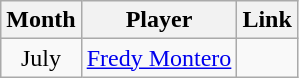<table class=wikitable>
<tr>
<th>Month</th>
<th>Player</th>
<th>Link</th>
</tr>
<tr>
<td align=center>July</td>
<td> <a href='#'>Fredy Montero</a></td>
<td> </td>
</tr>
</table>
